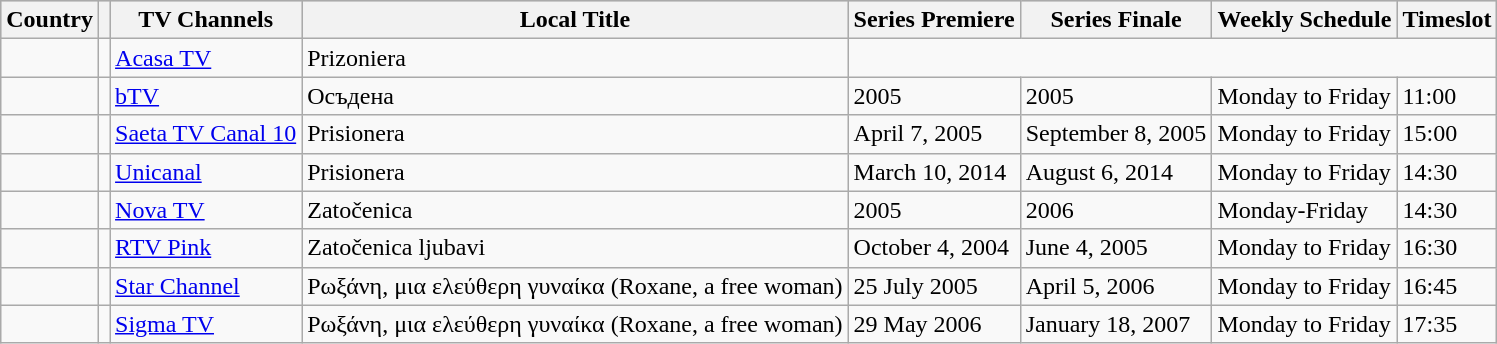<table class="wikitable sortable">
<tr style="background:#ccc;">
<th>Country</th>
<th></th>
<th>TV Channels</th>
<th>Local Title</th>
<th>Series Premiere</th>
<th>Series Finale</th>
<th>Weekly Schedule</th>
<th>Timeslot</th>
</tr>
<tr>
<td></td>
<td></td>
<td><a href='#'>Acasa TV</a></td>
<td>Prizoniera</td>
</tr>
<tr>
<td></td>
<td></td>
<td><a href='#'>bTV</a></td>
<td>Осъдена</td>
<td>2005</td>
<td>2005</td>
<td>Monday to Friday</td>
<td>11:00</td>
</tr>
<tr>
<td></td>
<td></td>
<td><a href='#'>Saeta TV Canal 10</a></td>
<td>Prisionera</td>
<td>April 7, 2005</td>
<td>September 8, 2005</td>
<td>Monday to Friday</td>
<td>15:00</td>
</tr>
<tr>
<td></td>
<td></td>
<td><a href='#'>Unicanal</a></td>
<td>Prisionera</td>
<td>March 10, 2014</td>
<td>August 6, 2014</td>
<td>Monday to Friday</td>
<td>14:30</td>
</tr>
<tr>
<td></td>
<td></td>
<td><a href='#'>Nova TV</a></td>
<td>Zatočenica</td>
<td>2005</td>
<td>2006</td>
<td>Monday-Friday</td>
<td>14:30</td>
</tr>
<tr>
<td></td>
<td></td>
<td><a href='#'>RTV Pink</a></td>
<td>Zatočenica ljubavi</td>
<td>October 4, 2004</td>
<td>June 4, 2005</td>
<td>Monday to Friday</td>
<td>16:30</td>
</tr>
<tr>
<td></td>
<td></td>
<td><a href='#'>Star Channel</a></td>
<td>Ρωξάνη, μια ελεύθερη γυναίκα (Roxane, a free woman)</td>
<td>25 July 2005</td>
<td>April 5, 2006</td>
<td>Monday to Friday</td>
<td>16:45</td>
</tr>
<tr>
<td></td>
<td></td>
<td><a href='#'>Sigma TV</a></td>
<td>Ρωξάνη, μια ελεύθερη γυναίκα (Roxane, a free woman)</td>
<td>29 May 2006</td>
<td>January 18, 2007</td>
<td>Monday to Friday</td>
<td>17:35</td>
</tr>
</table>
